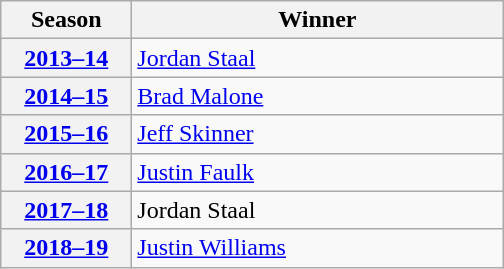<table class="wikitable">
<tr>
<th scope="col" style="width:5em">Season</th>
<th scope="col" style="width:15em">Winner</th>
</tr>
<tr>
<th scope="row"><a href='#'>2013–14</a></th>
<td><a href='#'>Jordan Staal</a></td>
</tr>
<tr>
<th scope="row"><a href='#'>2014–15</a></th>
<td><a href='#'>Brad Malone</a></td>
</tr>
<tr>
<th scope="row"><a href='#'>2015–16</a></th>
<td><a href='#'>Jeff Skinner</a></td>
</tr>
<tr>
<th scope="row"><a href='#'>2016–17</a></th>
<td><a href='#'>Justin Faulk</a></td>
</tr>
<tr>
<th scope="row"><a href='#'>2017–18</a></th>
<td>Jordan Staal</td>
</tr>
<tr>
<th scope="row"><a href='#'>2018–19</a></th>
<td><a href='#'>Justin Williams</a></td>
</tr>
</table>
